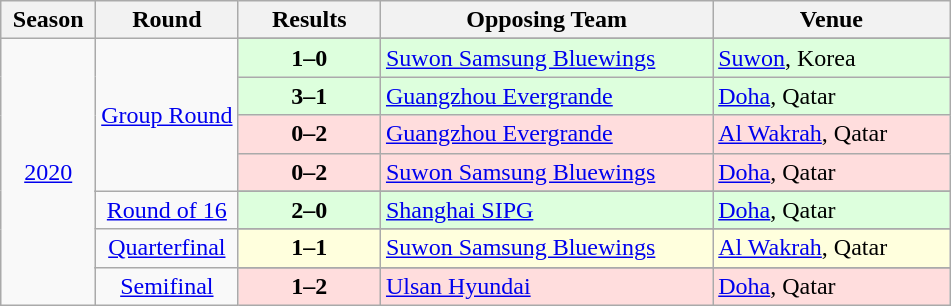<table class="wikitable sortable" style="text-align:center;">
<tr>
<th width=10%>Season</th>
<th width=15%>Round</th>
<th width=15%>Results</th>
<th width=35%>Opposing Team</th>
<th width=25%>Venue</th>
</tr>
<tr>
<td rowspan=11><a href='#'>2020</a></td>
<td rowspan=5><a href='#'>Group Round</a></td>
</tr>
<tr style="background:#ddffdd">
<td><strong>1–0</strong></td>
<td align="left"> <a href='#'>Suwon Samsung Bluewings</a></td>
<td align="left"><a href='#'>Suwon</a>, Korea</td>
</tr>
<tr style="background:#ddffdd">
<td><strong>3–1</strong></td>
<td align="left"> <a href='#'>Guangzhou Evergrande</a></td>
<td align="left"><a href='#'>Doha</a>, Qatar</td>
</tr>
<tr style="background:#ffdddd">
<td><strong>0–2</strong></td>
<td align="left"> <a href='#'>Guangzhou Evergrande</a></td>
<td align="left"><a href='#'>Al Wakrah</a>, Qatar</td>
</tr>
<tr style="background:#ffdddd">
<td><strong>0–2</strong></td>
<td align="left"> <a href='#'>Suwon Samsung Bluewings</a></td>
<td align="left"><a href='#'>Doha</a>, Qatar</td>
</tr>
<tr>
<td rowspan=2><a href='#'>Round of 16</a></td>
</tr>
<tr style="background:#ddffdd">
<td><strong>2–0</strong></td>
<td align="left"> <a href='#'>Shanghai SIPG</a></td>
<td align="left"><a href='#'>Doha</a>, Qatar</td>
</tr>
<tr>
<td rowspan=2><a href='#'>Quarterfinal</a></td>
</tr>
<tr style="background:#ffffdd">
<td><strong>1–1 </strong></td>
<td align="left"> <a href='#'>Suwon Samsung Bluewings</a></td>
<td align="left"><a href='#'>Al Wakrah</a>, Qatar</td>
</tr>
<tr>
<td rowspan=2><a href='#'>Semifinal</a></td>
</tr>
<tr style="background:#ffdddd">
<td><strong>1–2</strong></td>
<td align="left"> <a href='#'>Ulsan Hyundai</a></td>
<td align="left"><a href='#'>Doha</a>, Qatar</td>
</tr>
</table>
